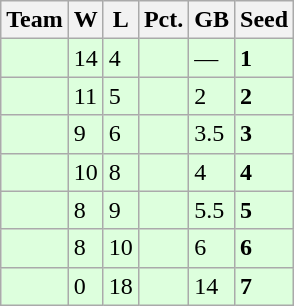<table class=wikitable>
<tr>
<th>Team</th>
<th>W</th>
<th>L</th>
<th>Pct.</th>
<th>GB</th>
<th>Seed</th>
</tr>
<tr bgcolor=ddffdd>
<td></td>
<td>14</td>
<td>4</td>
<td></td>
<td>—</td>
<td><strong>1</strong></td>
</tr>
<tr bgcolor=ddffdd>
<td></td>
<td>11</td>
<td>5</td>
<td></td>
<td>2</td>
<td><strong>2</strong></td>
</tr>
<tr bgcolor=ddffdd>
<td></td>
<td>9</td>
<td>6</td>
<td></td>
<td>3.5</td>
<td><strong>3</strong></td>
</tr>
<tr bgcolor=ddffdd>
<td></td>
<td>10</td>
<td>8</td>
<td></td>
<td>4</td>
<td><strong>4</strong></td>
</tr>
<tr bgcolor=ddffdd>
<td></td>
<td>8</td>
<td>9</td>
<td></td>
<td>5.5</td>
<td><strong>5</strong></td>
</tr>
<tr bgcolor=ddffdd>
<td></td>
<td>8</td>
<td>10</td>
<td></td>
<td>6</td>
<td><strong>6</strong></td>
</tr>
<tr bgcolor=ddffdd>
<td></td>
<td>0</td>
<td>18</td>
<td></td>
<td>14</td>
<td><strong>7</strong></td>
</tr>
</table>
